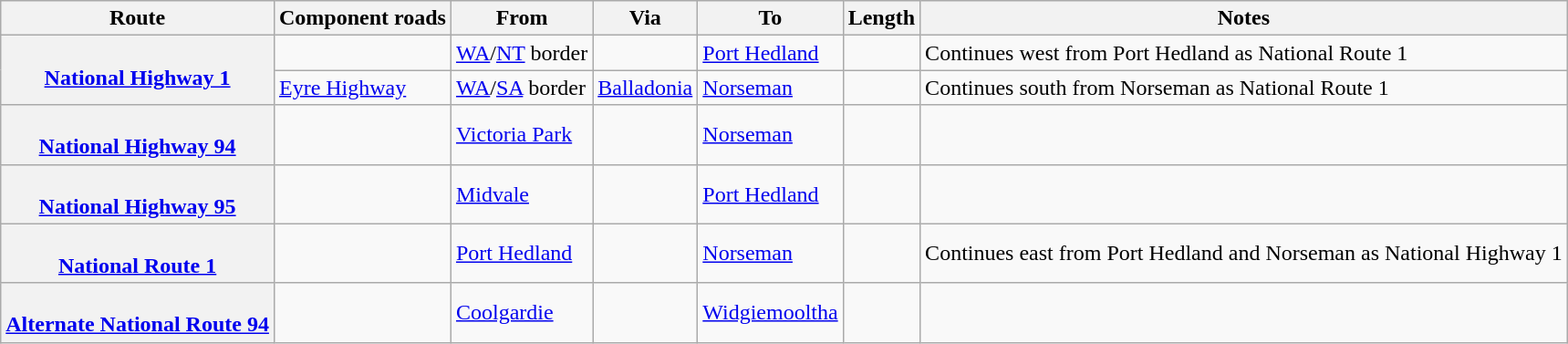<table class="wikitable">
<tr>
<th scope="col">Route</th>
<th scope="col">Component roads</th>
<th scope="col">From</th>
<th scope="col">Via</th>
<th scope="col">To</th>
<th scope="col">Length</th>
<th scope="col">Notes</th>
</tr>
<tr>
<th rowspan=2 style="vertical-align:top; white-space:nowrap;"><br><a href='#'>National Highway 1</a></th>
<td></td>
<td><a href='#'>WA</a>/<a href='#'>NT</a> border</td>
<td></td>
<td><a href='#'>Port Hedland</a></td>
<td></td>
<td>Continues west from Port Hedland as National Route 1</td>
</tr>
<tr>
<td><a href='#'>Eyre Highway</a></td>
<td><a href='#'>WA</a>/<a href='#'>SA</a> border</td>
<td><a href='#'>Balladonia</a></td>
<td><a href='#'>Norseman</a></td>
<td></td>
<td>Continues south from Norseman as National Route 1</td>
</tr>
<tr>
<th style="vertical-align:top; white-space:nowrap;"><br><a href='#'>National Highway 94</a></th>
<td></td>
<td><a href='#'>Victoria Park</a></td>
<td></td>
<td><a href='#'>Norseman</a></td>
<td></td>
<td></td>
</tr>
<tr>
<th style="vertical-align:top; white-space:nowrap;"><br><a href='#'>National Highway 95</a></th>
<td></td>
<td><a href='#'>Midvale</a></td>
<td></td>
<td><a href='#'>Port Hedland</a></td>
<td></td>
<td></td>
</tr>
<tr>
<th style="vertical-align:top; white-space:nowrap;"><br><a href='#'>National Route 1</a></th>
<td></td>
<td><a href='#'>Port Hedland</a></td>
<td></td>
<td><a href='#'>Norseman</a></td>
<td></td>
<td>Continues east from Port Hedland and Norseman as National Highway 1</td>
</tr>
<tr>
<th style="vertical-align:top; white-space:nowrap;"><br><a href='#'>Alternate National Route 94</a></th>
<td></td>
<td><a href='#'>Coolgardie</a></td>
<td></td>
<td><a href='#'>Widgiemooltha</a></td>
<td></td>
<td></td>
</tr>
</table>
